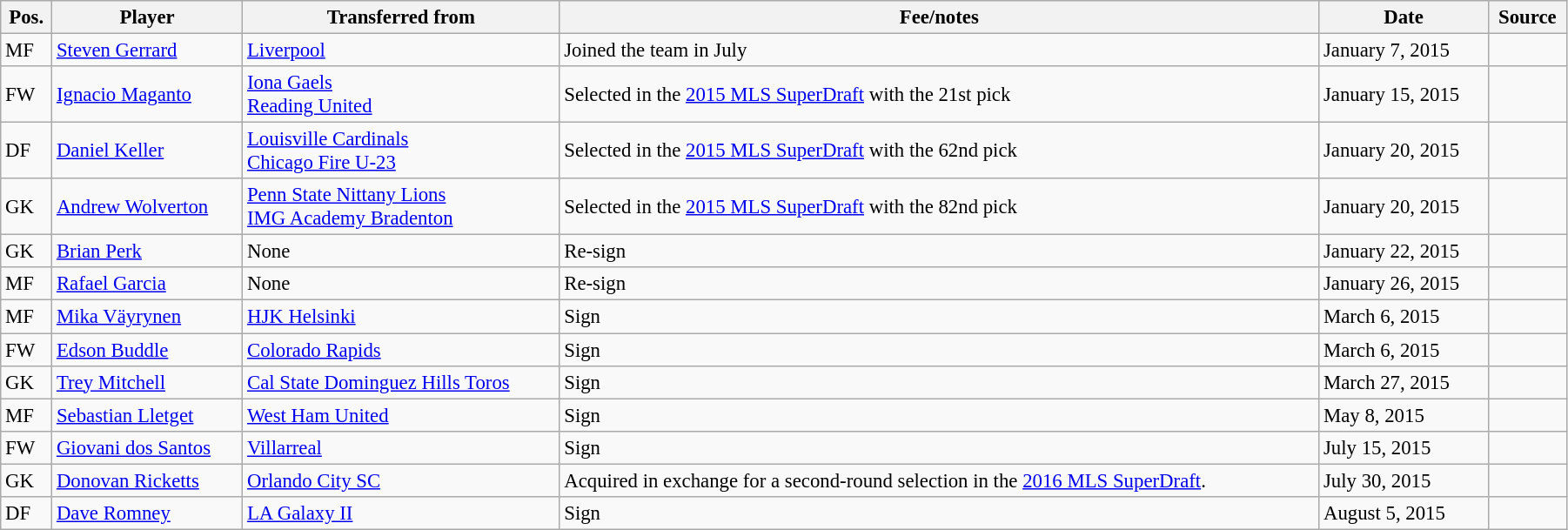<table class="wikitable sortable" style="width:95%; text-align:center; font-size:95%; text-align:left;">
<tr>
<th><strong>Pos.</strong></th>
<th><strong>Player</strong></th>
<th><strong>Transferred from</strong></th>
<th><strong>Fee/notes</strong></th>
<th><strong>Date</strong></th>
<th><strong>Source</strong></th>
</tr>
<tr>
<td>MF</td>
<td> <a href='#'>Steven Gerrard</a></td>
<td> <a href='#'>Liverpool</a></td>
<td>Joined the team in July</td>
<td>January 7, 2015</td>
<td align=center></td>
</tr>
<tr>
<td>FW</td>
<td> <a href='#'>Ignacio Maganto</a></td>
<td> <a href='#'>Iona Gaels</a>  <br>  <a href='#'>Reading United</a></td>
<td>Selected in the <a href='#'>2015 MLS SuperDraft</a> with the 21st pick</td>
<td>January 15, 2015</td>
<td align=center></td>
</tr>
<tr>
<td>DF</td>
<td> <a href='#'>Daniel Keller</a></td>
<td> <a href='#'>Louisville Cardinals</a> <br>  <a href='#'>Chicago Fire U-23</a></td>
<td>Selected in the <a href='#'>2015 MLS SuperDraft</a> with the 62nd pick</td>
<td>January 20, 2015</td>
<td align=center></td>
</tr>
<tr>
<td>GK</td>
<td> <a href='#'>Andrew Wolverton</a></td>
<td> <a href='#'>Penn State Nittany Lions</a> <br>  <a href='#'>IMG Academy Bradenton</a></td>
<td>Selected in the <a href='#'>2015 MLS SuperDraft</a> with the 82nd pick</td>
<td>January 20, 2015</td>
<td align=center></td>
</tr>
<tr>
<td>GK</td>
<td> <a href='#'>Brian Perk</a></td>
<td>None</td>
<td>Re-sign</td>
<td>January 22, 2015</td>
<td align=center></td>
</tr>
<tr>
<td>MF</td>
<td> <a href='#'>Rafael Garcia</a></td>
<td>None</td>
<td>Re-sign</td>
<td>January 26, 2015</td>
<td align=center></td>
</tr>
<tr>
<td>MF</td>
<td> <a href='#'>Mika Väyrynen</a></td>
<td> <a href='#'>HJK Helsinki</a></td>
<td>Sign</td>
<td>March 6, 2015</td>
<td align=center></td>
</tr>
<tr>
<td>FW</td>
<td> <a href='#'>Edson Buddle</a></td>
<td> <a href='#'>Colorado Rapids</a></td>
<td>Sign</td>
<td>March 6, 2015</td>
<td align=center></td>
</tr>
<tr>
<td>GK</td>
<td> <a href='#'>Trey Mitchell</a></td>
<td> <a href='#'>Cal State Dominguez Hills Toros</a></td>
<td>Sign</td>
<td>March 27, 2015</td>
<td align=center></td>
</tr>
<tr>
<td>MF</td>
<td> <a href='#'>Sebastian Lletget</a></td>
<td> <a href='#'>West Ham United</a></td>
<td>Sign</td>
<td>May 8, 2015</td>
<td align=center></td>
</tr>
<tr>
<td>FW</td>
<td> <a href='#'>Giovani dos Santos</a></td>
<td> <a href='#'>Villarreal</a></td>
<td>Sign</td>
<td>July 15, 2015</td>
<td align=center></td>
</tr>
<tr>
<td>GK</td>
<td> <a href='#'>Donovan Ricketts</a></td>
<td> <a href='#'>Orlando City SC</a></td>
<td>Acquired in exchange for a second-round selection in the <a href='#'>2016 MLS SuperDraft</a>.</td>
<td>July 30, 2015</td>
<td align=center></td>
</tr>
<tr>
<td>DF</td>
<td> <a href='#'>Dave Romney</a></td>
<td> <a href='#'>LA Galaxy II</a></td>
<td>Sign</td>
<td>August 5, 2015</td>
<td align=center></td>
</tr>
</table>
